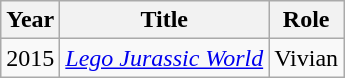<table class="wikitable sortable">
<tr>
<th>Year</th>
<th>Title</th>
<th>Role</th>
</tr>
<tr>
<td>2015</td>
<td><em><a href='#'>Lego Jurassic World</a></em></td>
<td>Vivian</td>
</tr>
</table>
